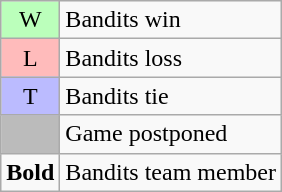<table class="wikitable">
<tr>
<td bgcolor=#bbffbb align=center>W</td>
<td>Bandits win</td>
</tr>
<tr>
<td bgcolor=#ffbbbb align=center>L</td>
<td>Bandits loss</td>
</tr>
<tr>
<td bgcolor=#bbbbff align=center>T</td>
<td>Bandits tie</td>
</tr>
<tr>
<td bgcolor=#bbbbbb> </td>
<td>Game postponed</td>
</tr>
<tr>
<td align=center><strong>Bold</strong></td>
<td>Bandits team member</td>
</tr>
</table>
